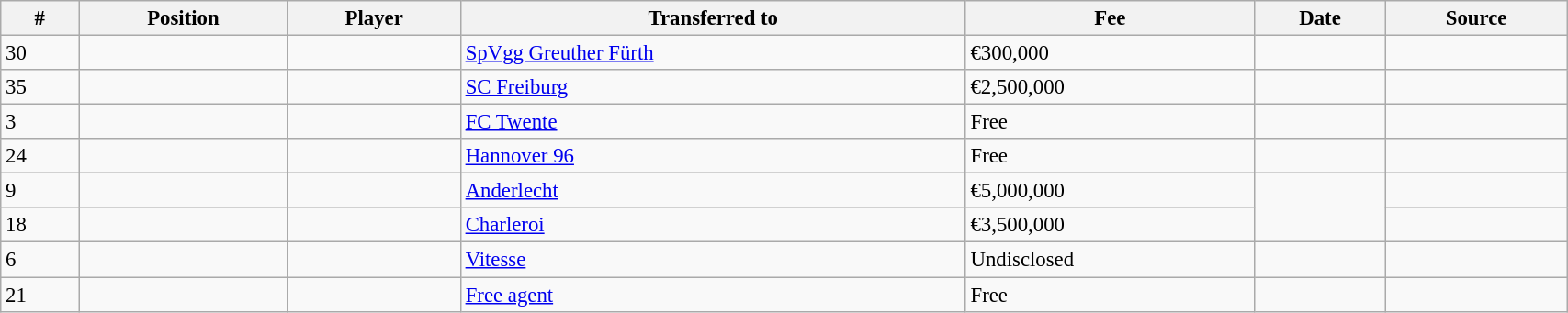<table class="wikitable sortable" style="width:90%; text-align:center; font-size:95%; text-align:left;">
<tr>
<th>#</th>
<th>Position</th>
<th>Player</th>
<th>Transferred to</th>
<th>Fee</th>
<th>Date</th>
<th>Source</th>
</tr>
<tr>
<td>30</td>
<td></td>
<td></td>
<td> <a href='#'>SpVgg Greuther Fürth</a></td>
<td>€300,000</td>
<td></td>
<td></td>
</tr>
<tr>
<td>35</td>
<td></td>
<td></td>
<td> <a href='#'>SC Freiburg</a></td>
<td>€2,500,000</td>
<td></td>
<td></td>
</tr>
<tr>
<td>3</td>
<td></td>
<td></td>
<td> <a href='#'>FC Twente</a></td>
<td>Free</td>
<td></td>
<td></td>
</tr>
<tr>
<td>24</td>
<td></td>
<td></td>
<td> <a href='#'>Hannover 96</a></td>
<td>Free</td>
<td></td>
<td></td>
</tr>
<tr>
<td>9</td>
<td></td>
<td></td>
<td> <a href='#'>Anderlecht</a></td>
<td>€5,000,000</td>
<td rowspan=2></td>
<td></td>
</tr>
<tr>
<td>18</td>
<td></td>
<td></td>
<td> <a href='#'>Charleroi</a></td>
<td>€3,500,000</td>
<td></td>
</tr>
<tr>
<td>6</td>
<td></td>
<td></td>
<td> <a href='#'>Vitesse</a></td>
<td>Undisclosed</td>
<td></td>
<td></td>
</tr>
<tr>
<td>21</td>
<td></td>
<td></td>
<td><a href='#'>Free agent</a></td>
<td>Free</td>
<td></td>
<td></td>
</tr>
</table>
